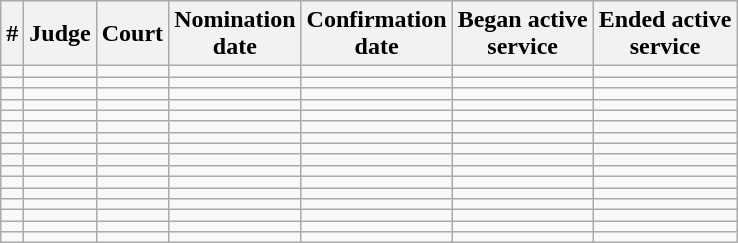<table class="sortable wikitable">
<tr bgcolor="#ececec">
<th>#</th>
<th>Judge</th>
<th>Court<br></th>
<th>Nomination<br>date</th>
<th>Confirmation<br>date</th>
<th>Began active<br>service</th>
<th>Ended active<br>service</th>
</tr>
<tr>
<td></td>
<td></td>
<td></td>
<td></td>
<td></td>
<td></td>
<td></td>
</tr>
<tr>
<td></td>
<td></td>
<td></td>
<td></td>
<td></td>
<td></td>
<td></td>
</tr>
<tr>
<td></td>
<td></td>
<td></td>
<td></td>
<td></td>
<td></td>
<td></td>
</tr>
<tr>
<td></td>
<td></td>
<td></td>
<td></td>
<td></td>
<td></td>
<td></td>
</tr>
<tr>
<td></td>
<td></td>
<td></td>
<td></td>
<td></td>
<td></td>
<td></td>
</tr>
<tr>
<td></td>
<td></td>
<td></td>
<td></td>
<td></td>
<td></td>
<td></td>
</tr>
<tr>
<td></td>
<td></td>
<td></td>
<td></td>
<td></td>
<td></td>
<td></td>
</tr>
<tr>
<td></td>
<td></td>
<td></td>
<td></td>
<td></td>
<td></td>
<td></td>
</tr>
<tr>
<td></td>
<td></td>
<td></td>
<td></td>
<td></td>
<td></td>
<td></td>
</tr>
<tr>
<td></td>
<td></td>
<td></td>
<td></td>
<td></td>
<td></td>
<td></td>
</tr>
<tr>
<td></td>
<td></td>
<td></td>
<td></td>
<td></td>
<td></td>
<td></td>
</tr>
<tr>
<td></td>
<td></td>
<td></td>
<td></td>
<td></td>
<td></td>
<td></td>
</tr>
<tr>
<td></td>
<td></td>
<td></td>
<td></td>
<td></td>
<td></td>
<td></td>
</tr>
<tr>
<td></td>
<td></td>
<td></td>
<td></td>
<td></td>
<td></td>
<td></td>
</tr>
<tr>
<td></td>
<td></td>
<td></td>
<td></td>
<td></td>
<td></td>
<td></td>
</tr>
<tr>
<td></td>
<td></td>
<td></td>
<td></td>
<td></td>
<td></td>
<td></td>
</tr>
</table>
